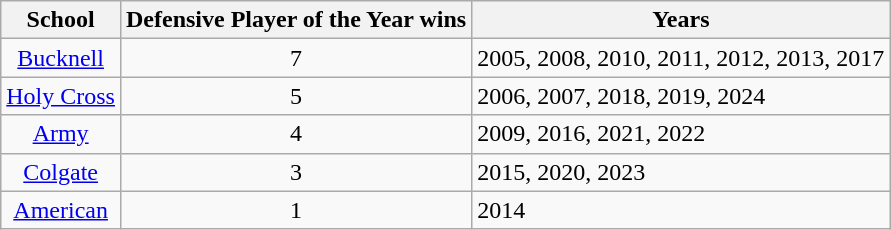<table class="wikitable">
<tr>
<th>School</th>
<th>Defensive Player of the Year wins</th>
<th>Years</th>
</tr>
<tr align="center">
<td><a href='#'>Bucknell</a></td>
<td>7</td>
<td align="left">2005, 2008, 2010, 2011, 2012, 2013, 2017</td>
</tr>
<tr align="center">
<td><a href='#'>Holy Cross</a></td>
<td>5</td>
<td align="left">2006, 2007, 2018, 2019, 2024</td>
</tr>
<tr align="center">
<td><a href='#'>Army</a></td>
<td>4</td>
<td align="left">2009, 2016, 2021, 2022</td>
</tr>
<tr align="center">
<td><a href='#'>Colgate</a></td>
<td>3</td>
<td align="left">2015, 2020, 2023</td>
</tr>
<tr align="center">
<td><a href='#'>American</a></td>
<td>1</td>
<td align="left">2014</td>
</tr>
</table>
